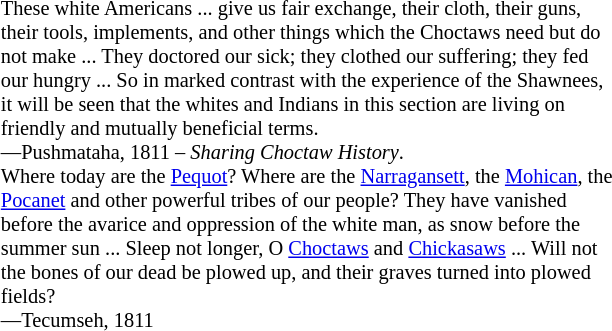<table class="toccolours" style="float: right; margin-right: 1em; margin-right: 2em; font-size: 85%; background:pale grey; color:black; width:31em; max-width: 45%;" cellspacing="5">
<tr>
<td style="text-align: left;"><br>These white Americans ... give us fair exchange, their cloth, their guns, their tools, implements, and other things which the Choctaws need but do not make ... They doctored our sick; they clothed our suffering; they fed our hungry ... So in marked contrast with the experience of the Shawnees, it will be seen that the whites and Indians in this section are living on friendly and mutually beneficial terms.<br>—Pushmataha, 1811 – <em>Sharing Choctaw History</em>.<br>Where today are the <a href='#'>Pequot</a>? Where are the <a href='#'>Narragansett</a>, the <a href='#'>Mohican</a>, the <a href='#'>Pocanet</a> and other powerful tribes of our people? They have vanished before the avarice and oppression of the white man, as snow before the summer sun ... Sleep not longer, O <a href='#'>Choctaws</a> and <a href='#'>Chickasaws</a> ... Will not the bones of our dead be plowed up, and their graves turned into plowed fields?<br>—Tecumseh, 1811</td>
</tr>
</table>
